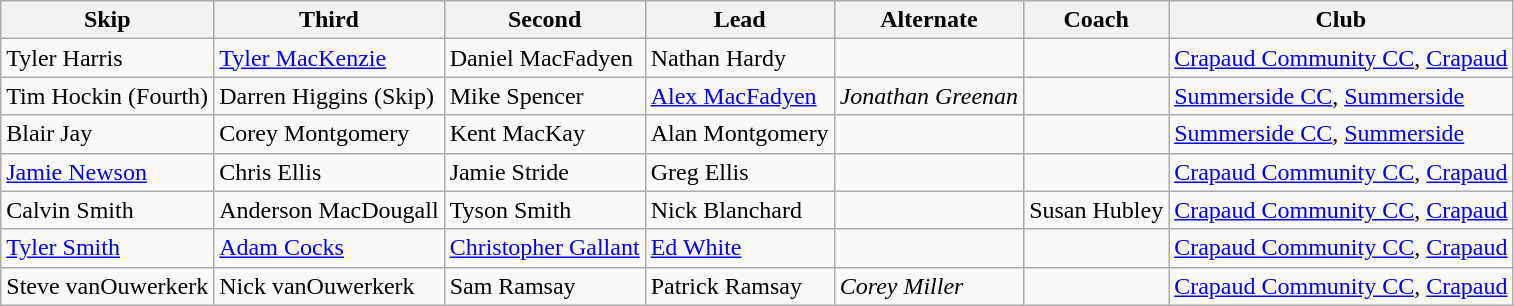<table class="wikitable">
<tr>
<th scope="col">Skip</th>
<th scope="col">Third</th>
<th scope="col">Second</th>
<th scope="col">Lead</th>
<th scope="col">Alternate</th>
<th scope="col">Coach</th>
<th scope="col">Club</th>
</tr>
<tr>
<td>Tyler Harris</td>
<td><a href='#'>Tyler MacKenzie</a></td>
<td>Daniel MacFadyen</td>
<td>Nathan Hardy</td>
<td></td>
<td></td>
<td><a href='#'>Crapaud Community CC</a>, <a href='#'>Crapaud</a></td>
</tr>
<tr>
<td>Tim Hockin (Fourth)</td>
<td>Darren Higgins (Skip)</td>
<td>Mike Spencer</td>
<td><a href='#'>Alex MacFadyen</a></td>
<td><em>Jonathan Greenan</em></td>
<td></td>
<td><a href='#'>Summerside CC</a>, <a href='#'>Summerside</a></td>
</tr>
<tr>
<td>Blair Jay</td>
<td>Corey Montgomery</td>
<td>Kent MacKay</td>
<td>Alan Montgomery</td>
<td></td>
<td></td>
<td><a href='#'>Summerside CC</a>, <a href='#'>Summerside</a></td>
</tr>
<tr>
<td><a href='#'>Jamie Newson</a></td>
<td>Chris Ellis</td>
<td>Jamie Stride</td>
<td>Greg Ellis</td>
<td></td>
<td></td>
<td><a href='#'>Crapaud Community CC</a>, <a href='#'>Crapaud</a></td>
</tr>
<tr>
<td>Calvin Smith</td>
<td>Anderson MacDougall</td>
<td>Tyson Smith</td>
<td>Nick Blanchard</td>
<td></td>
<td>Susan Hubley</td>
<td><a href='#'>Crapaud Community CC</a>, <a href='#'>Crapaud</a></td>
</tr>
<tr>
<td><a href='#'>Tyler Smith</a></td>
<td><a href='#'>Adam Cocks</a></td>
<td><a href='#'>Christopher Gallant</a></td>
<td><a href='#'>Ed White</a></td>
<td></td>
<td></td>
<td><a href='#'>Crapaud Community CC</a>, <a href='#'>Crapaud</a></td>
</tr>
<tr>
<td>Steve vanOuwerkerk</td>
<td>Nick vanOuwerkerk</td>
<td>Sam Ramsay</td>
<td>Patrick Ramsay</td>
<td><em>Corey Miller</em></td>
<td></td>
<td><a href='#'>Crapaud Community CC</a>, <a href='#'>Crapaud</a></td>
</tr>
</table>
